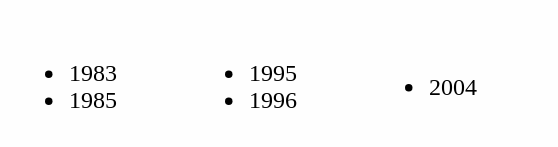<table style='border:0px solid #dddddd; background-color:#fefefe; padding:3px; margin:0px'>
<tr>
<td><br><ul><li>1983</li><li>1985</li></ul></td>
<td width='40'></td>
<td><br><ul><li>1995</li><li>1996</li></ul></td>
<td width='40'></td>
<td><br><ul><li>2004</li></ul></td>
<td width='40'></td>
<td></td>
</tr>
</table>
